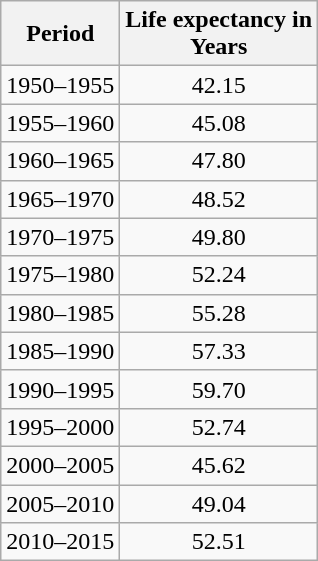<table class="wikitable" style="text-align:center">
<tr>
<th>Period</th>
<th>Life expectancy in<br>Years</th>
</tr>
<tr>
<td>1950–1955</td>
<td>42.15</td>
</tr>
<tr>
<td>1955–1960</td>
<td> 45.08</td>
</tr>
<tr>
<td>1960–1965</td>
<td> 47.80</td>
</tr>
<tr>
<td>1965–1970</td>
<td> 48.52</td>
</tr>
<tr>
<td>1970–1975</td>
<td> 49.80</td>
</tr>
<tr>
<td>1975–1980</td>
<td> 52.24</td>
</tr>
<tr>
<td>1980–1985</td>
<td> 55.28</td>
</tr>
<tr>
<td>1985–1990</td>
<td> 57.33</td>
</tr>
<tr>
<td>1990–1995</td>
<td> 59.70</td>
</tr>
<tr>
<td>1995–2000</td>
<td> 52.74</td>
</tr>
<tr>
<td>2000–2005</td>
<td> 45.62</td>
</tr>
<tr>
<td>2005–2010</td>
<td> 49.04</td>
</tr>
<tr>
<td>2010–2015</td>
<td> 52.51</td>
</tr>
</table>
